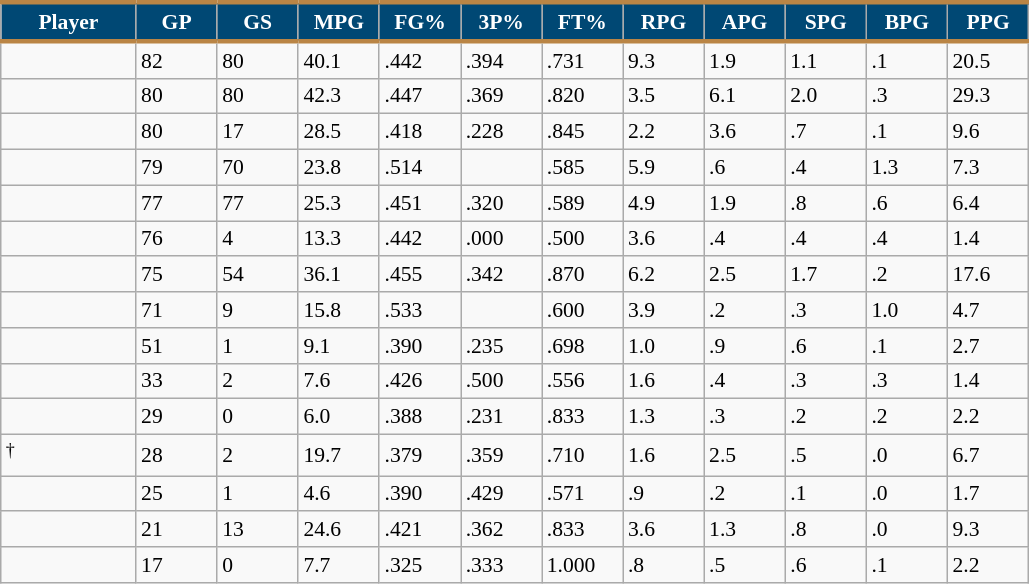<table class="wikitable sortable" style="font-size: 90%">
<tr>
<th style="background: #004874 ; color:#FFFFFF; border-top:#BA8545 3px solid; border-bottom:#BA8545 3px solid;"  width="10%">Player</th>
<th style="background: #004874 ; color:#FFFFFF; border-top:#BA8545 3px solid; border-bottom:#BA8545 3px solid;" width="6%">GP</th>
<th style="background: #004874 ; color:#FFFFFF; border-top:#BA8545 3px solid; border-bottom:#BA8545 3px solid;" width="6%">GS</th>
<th style="background: #004874 ; color:#FFFFFF; border-top:#BA8545 3px solid; border-bottom:#BA8545 3px solid;" width="6%">MPG</th>
<th style="background: #004874 ; color:#FFFFFF; border-top:#BA8545 3px solid; border-bottom:#BA8545 3px solid;" width="6%">FG%</th>
<th style="background: #004874 ; color:#FFFFFF; border-top:#BA8545 3px solid; border-bottom:#BA8545 3px solid;" width="6%">3P%</th>
<th style="background: #004874 ; color:#FFFFFF; border-top:#BA8545 3px solid; border-bottom:#BA8545 3px solid;" width="6%">FT%</th>
<th style="background: #004874 ; color:#FFFFFF; border-top:#BA8545 3px solid; border-bottom:#BA8545 3px solid;" width="6%">RPG</th>
<th style="background: #004874 ; color:#FFFFFF; border-top:#BA8545 3px solid; border-bottom:#BA8545 3px solid;" width="6%">APG</th>
<th style="background: #004874 ; color:#FFFFFF; border-top:#BA8545 3px solid; border-bottom:#BA8545 3px solid;" width="6%">SPG</th>
<th style="background: #004874 ; color:#FFFFFF; border-top:#BA8545 3px solid; border-bottom:#BA8545 3px solid;" width="6%">BPG</th>
<th style="background: #004874 ; color:#FFFFFF; border-top:#BA8545 3px solid; border-bottom:#BA8545 3px solid;" width="6%">PPG</th>
</tr>
<tr>
<td style="text-align:left;"></td>
<td>82</td>
<td>80</td>
<td>40.1</td>
<td>.442</td>
<td>.394</td>
<td>.731</td>
<td>9.3</td>
<td>1.9</td>
<td>1.1</td>
<td>.1</td>
<td>20.5</td>
</tr>
<tr>
<td style="text-align:left;"></td>
<td>80</td>
<td>80</td>
<td>42.3</td>
<td>.447</td>
<td>.369</td>
<td>.820</td>
<td>3.5</td>
<td>6.1</td>
<td>2.0</td>
<td>.3</td>
<td>29.3</td>
</tr>
<tr>
<td style="text-align:left;"></td>
<td>80</td>
<td>17</td>
<td>28.5</td>
<td>.418</td>
<td>.228</td>
<td>.845</td>
<td>2.2</td>
<td>3.6</td>
<td>.7</td>
<td>.1</td>
<td>9.6</td>
</tr>
<tr>
<td style="text-align:left;"></td>
<td>79</td>
<td>70</td>
<td>23.8</td>
<td>.514</td>
<td></td>
<td>.585</td>
<td>5.9</td>
<td>.6</td>
<td>.4</td>
<td>1.3</td>
<td>7.3</td>
</tr>
<tr>
<td style="text-align:left;"></td>
<td>77</td>
<td>77</td>
<td>25.3</td>
<td>.451</td>
<td>.320</td>
<td>.589</td>
<td>4.9</td>
<td>1.9</td>
<td>.8</td>
<td>.6</td>
<td>6.4</td>
</tr>
<tr>
<td style="text-align:left;"></td>
<td>76</td>
<td>4</td>
<td>13.3</td>
<td>.442</td>
<td>.000</td>
<td>.500</td>
<td>3.6</td>
<td>.4</td>
<td>.4</td>
<td>.4</td>
<td>1.4</td>
</tr>
<tr>
<td style="text-align:left;"></td>
<td>75</td>
<td>54</td>
<td>36.1</td>
<td>.455</td>
<td>.342</td>
<td>.870</td>
<td>6.2</td>
<td>2.5</td>
<td>1.7</td>
<td>.2</td>
<td>17.6</td>
</tr>
<tr>
<td style="text-align:left;"></td>
<td>71</td>
<td>9</td>
<td>15.8</td>
<td>.533</td>
<td></td>
<td>.600</td>
<td>3.9</td>
<td>.2</td>
<td>.3</td>
<td>1.0</td>
<td>4.7</td>
</tr>
<tr>
<td style="text-align:left;"></td>
<td>51</td>
<td>1</td>
<td>9.1</td>
<td>.390</td>
<td>.235</td>
<td>.698</td>
<td>1.0</td>
<td>.9</td>
<td>.6</td>
<td>.1</td>
<td>2.7</td>
</tr>
<tr>
<td style="text-align:left;"></td>
<td>33</td>
<td>2</td>
<td>7.6</td>
<td>.426</td>
<td>.500</td>
<td>.556</td>
<td>1.6</td>
<td>.4</td>
<td>.3</td>
<td>.3</td>
<td>1.4</td>
</tr>
<tr>
<td style="text-align:left;"></td>
<td>29</td>
<td>0</td>
<td>6.0</td>
<td>.388</td>
<td>.231</td>
<td>.833</td>
<td>1.3</td>
<td>.3</td>
<td>.2</td>
<td>.2</td>
<td>2.2</td>
</tr>
<tr>
<td style="text-align:left;"><sup>†</sup></td>
<td>28</td>
<td>2</td>
<td>19.7</td>
<td>.379</td>
<td>.359</td>
<td>.710</td>
<td>1.6</td>
<td>2.5</td>
<td>.5</td>
<td>.0</td>
<td>6.7</td>
</tr>
<tr>
<td style="text-align:left;"></td>
<td>25</td>
<td>1</td>
<td>4.6</td>
<td>.390</td>
<td>.429</td>
<td>.571</td>
<td>.9</td>
<td>.2</td>
<td>.1</td>
<td>.0</td>
<td>1.7</td>
</tr>
<tr>
<td style="text-align:left;"></td>
<td>21</td>
<td>13</td>
<td>24.6</td>
<td>.421</td>
<td>.362</td>
<td>.833</td>
<td>3.6</td>
<td>1.3</td>
<td>.8</td>
<td>.0</td>
<td>9.3</td>
</tr>
<tr>
<td style="text-align:left;"></td>
<td>17</td>
<td>0</td>
<td>7.7</td>
<td>.325</td>
<td>.333</td>
<td>1.000</td>
<td>.8</td>
<td>.5</td>
<td>.6</td>
<td>.1</td>
<td>2.2</td>
</tr>
</table>
